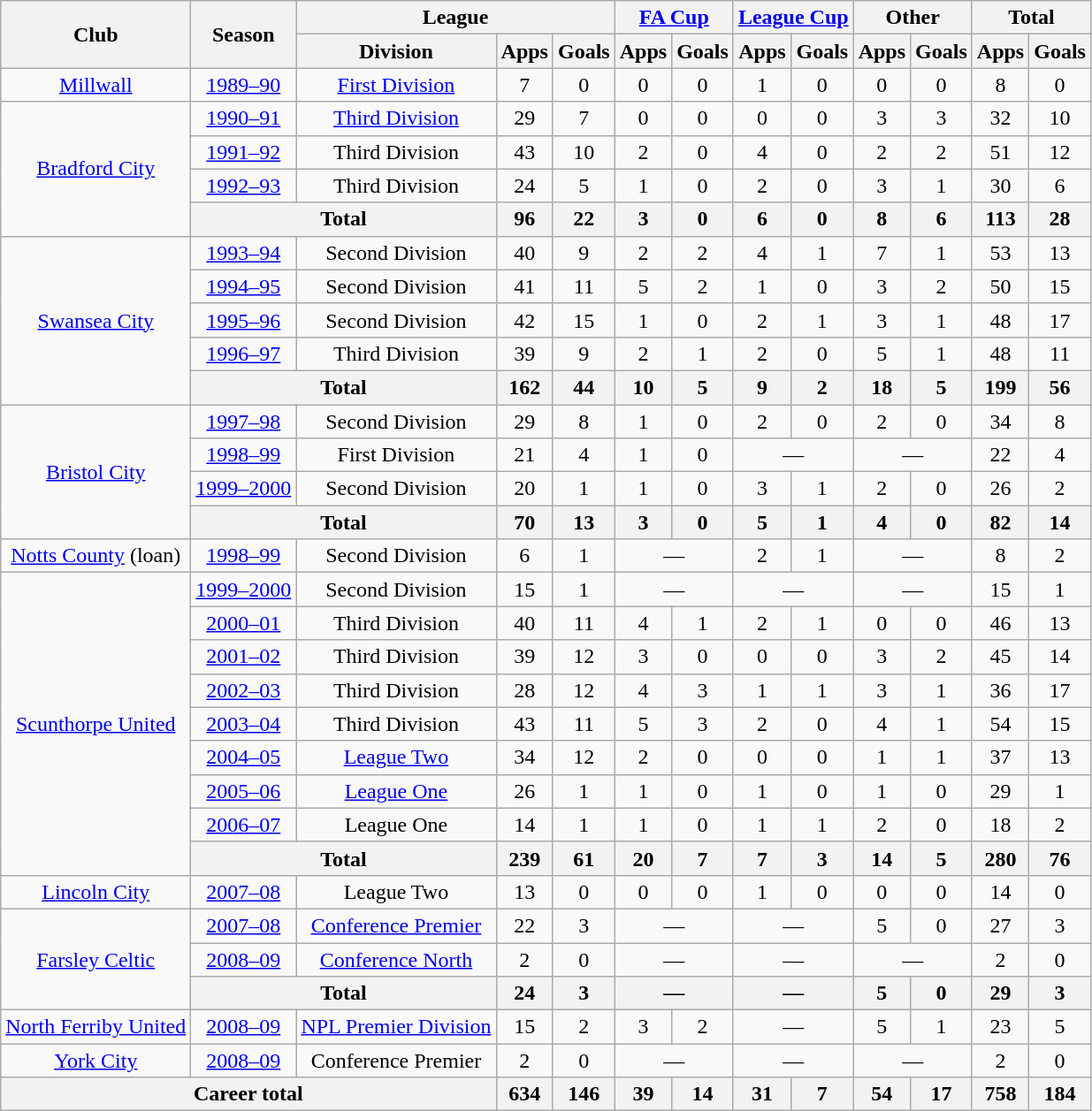<table class=wikitable style="text-align: center;">
<tr>
<th rowspan=2>Club</th>
<th rowspan=2>Season</th>
<th colspan=3>League</th>
<th colspan=2><a href='#'>FA Cup</a></th>
<th colspan=2><a href='#'>League Cup</a></th>
<th colspan=2>Other</th>
<th colspan=2>Total</th>
</tr>
<tr>
<th>Division</th>
<th>Apps</th>
<th>Goals</th>
<th>Apps</th>
<th>Goals</th>
<th>Apps</th>
<th>Goals</th>
<th>Apps</th>
<th>Goals</th>
<th>Apps</th>
<th>Goals</th>
</tr>
<tr>
<td><a href='#'>Millwall</a></td>
<td><a href='#'>1989–90</a></td>
<td><a href='#'>First Division</a></td>
<td>7</td>
<td>0</td>
<td>0</td>
<td>0</td>
<td>1</td>
<td>0</td>
<td>0</td>
<td>0</td>
<td>8</td>
<td>0</td>
</tr>
<tr>
<td rowspan=4><a href='#'>Bradford City</a></td>
<td><a href='#'>1990–91</a></td>
<td><a href='#'>Third Division</a></td>
<td>29</td>
<td>7</td>
<td>0</td>
<td>0</td>
<td>0</td>
<td>0</td>
<td>3</td>
<td>3</td>
<td>32</td>
<td>10</td>
</tr>
<tr>
<td><a href='#'>1991–92</a></td>
<td>Third Division</td>
<td>43</td>
<td>10</td>
<td>2</td>
<td>0</td>
<td>4</td>
<td>0</td>
<td>2</td>
<td>2</td>
<td>51</td>
<td>12</td>
</tr>
<tr>
<td><a href='#'>1992–93</a></td>
<td>Third Division</td>
<td>24</td>
<td>5</td>
<td>1</td>
<td>0</td>
<td>2</td>
<td>0</td>
<td>3</td>
<td>1</td>
<td>30</td>
<td>6</td>
</tr>
<tr>
<th colspan=2>Total</th>
<th>96</th>
<th>22</th>
<th>3</th>
<th>0</th>
<th>6</th>
<th>0</th>
<th>8</th>
<th>6</th>
<th>113</th>
<th>28</th>
</tr>
<tr>
<td rowspan=5><a href='#'>Swansea City</a></td>
<td><a href='#'>1993–94</a></td>
<td>Second Division</td>
<td>40</td>
<td>9</td>
<td>2</td>
<td>2</td>
<td>4</td>
<td>1</td>
<td>7</td>
<td>1</td>
<td>53</td>
<td>13</td>
</tr>
<tr>
<td><a href='#'>1994–95</a></td>
<td>Second Division</td>
<td>41</td>
<td>11</td>
<td>5</td>
<td>2</td>
<td>1</td>
<td>0</td>
<td>3</td>
<td>2</td>
<td>50</td>
<td>15</td>
</tr>
<tr>
<td><a href='#'>1995–96</a></td>
<td>Second Division</td>
<td>42</td>
<td>15</td>
<td>1</td>
<td>0</td>
<td>2</td>
<td>1</td>
<td>3</td>
<td>1</td>
<td>48</td>
<td>17</td>
</tr>
<tr>
<td><a href='#'>1996–97</a></td>
<td>Third Division</td>
<td>39</td>
<td>9</td>
<td>2</td>
<td>1</td>
<td>2</td>
<td>0</td>
<td>5</td>
<td>1</td>
<td>48</td>
<td>11</td>
</tr>
<tr>
<th colspan=2>Total</th>
<th>162</th>
<th>44</th>
<th>10</th>
<th>5</th>
<th>9</th>
<th>2</th>
<th>18</th>
<th>5</th>
<th>199</th>
<th>56</th>
</tr>
<tr>
<td rowspan=4><a href='#'>Bristol City</a></td>
<td><a href='#'>1997–98</a></td>
<td>Second Division</td>
<td>29</td>
<td>8</td>
<td>1</td>
<td>0</td>
<td>2</td>
<td>0</td>
<td>2</td>
<td>0</td>
<td>34</td>
<td>8</td>
</tr>
<tr>
<td><a href='#'>1998–99</a></td>
<td>First Division</td>
<td>21</td>
<td>4</td>
<td>1</td>
<td>0</td>
<td colspan=2>—</td>
<td colspan=2>—</td>
<td>22</td>
<td>4</td>
</tr>
<tr>
<td><a href='#'>1999–2000</a></td>
<td>Second Division</td>
<td>20</td>
<td>1</td>
<td>1</td>
<td>0</td>
<td>3</td>
<td>1</td>
<td>2</td>
<td>0</td>
<td>26</td>
<td>2</td>
</tr>
<tr>
<th colspan=2>Total</th>
<th>70</th>
<th>13</th>
<th>3</th>
<th>0</th>
<th>5</th>
<th>1</th>
<th>4</th>
<th>0</th>
<th>82</th>
<th>14</th>
</tr>
<tr>
<td><a href='#'>Notts County</a> (loan)</td>
<td><a href='#'>1998–99</a></td>
<td>Second Division</td>
<td>6</td>
<td>1</td>
<td colspan=2>—</td>
<td>2</td>
<td>1</td>
<td colspan=2>—</td>
<td>8</td>
<td>2</td>
</tr>
<tr>
<td rowspan=9><a href='#'>Scunthorpe United</a></td>
<td><a href='#'>1999–2000</a></td>
<td>Second Division</td>
<td>15</td>
<td>1</td>
<td colspan=2>—</td>
<td colspan=2>—</td>
<td colspan=2>—</td>
<td>15</td>
<td>1</td>
</tr>
<tr>
<td><a href='#'>2000–01</a></td>
<td>Third Division</td>
<td>40</td>
<td>11</td>
<td>4</td>
<td>1</td>
<td>2</td>
<td>1</td>
<td>0</td>
<td>0</td>
<td>46</td>
<td>13</td>
</tr>
<tr>
<td><a href='#'>2001–02</a></td>
<td>Third Division</td>
<td>39</td>
<td>12</td>
<td>3</td>
<td>0</td>
<td>0</td>
<td>0</td>
<td>3</td>
<td>2</td>
<td>45</td>
<td>14</td>
</tr>
<tr>
<td><a href='#'>2002–03</a></td>
<td>Third Division</td>
<td>28</td>
<td>12</td>
<td>4</td>
<td>3</td>
<td>1</td>
<td>1</td>
<td>3</td>
<td>1</td>
<td>36</td>
<td>17</td>
</tr>
<tr>
<td><a href='#'>2003–04</a></td>
<td>Third Division</td>
<td>43</td>
<td>11</td>
<td>5</td>
<td>3</td>
<td>2</td>
<td>0</td>
<td>4</td>
<td>1</td>
<td>54</td>
<td>15</td>
</tr>
<tr>
<td><a href='#'>2004–05</a></td>
<td><a href='#'>League Two</a></td>
<td>34</td>
<td>12</td>
<td>2</td>
<td>0</td>
<td>0</td>
<td>0</td>
<td>1</td>
<td>1</td>
<td>37</td>
<td>13</td>
</tr>
<tr>
<td><a href='#'>2005–06</a></td>
<td><a href='#'>League One</a></td>
<td>26</td>
<td>1</td>
<td>1</td>
<td>0</td>
<td>1</td>
<td>0</td>
<td>1</td>
<td>0</td>
<td>29</td>
<td>1</td>
</tr>
<tr>
<td><a href='#'>2006–07</a></td>
<td>League One</td>
<td>14</td>
<td>1</td>
<td>1</td>
<td>0</td>
<td>1</td>
<td>1</td>
<td>2</td>
<td>0</td>
<td>18</td>
<td>2</td>
</tr>
<tr>
<th colspan=2>Total</th>
<th>239</th>
<th>61</th>
<th>20</th>
<th>7</th>
<th>7</th>
<th>3</th>
<th>14</th>
<th>5</th>
<th>280</th>
<th>76</th>
</tr>
<tr>
<td><a href='#'>Lincoln City</a></td>
<td><a href='#'>2007–08</a></td>
<td>League Two</td>
<td>13</td>
<td>0</td>
<td>0</td>
<td>0</td>
<td>1</td>
<td>0</td>
<td>0</td>
<td>0</td>
<td>14</td>
<td>0</td>
</tr>
<tr>
<td rowspan=3><a href='#'>Farsley Celtic</a></td>
<td><a href='#'>2007–08</a></td>
<td><a href='#'>Conference Premier</a></td>
<td>22</td>
<td>3</td>
<td colspan=2>—</td>
<td colspan=2>—</td>
<td>5</td>
<td>0</td>
<td>27</td>
<td>3</td>
</tr>
<tr>
<td><a href='#'>2008–09</a></td>
<td><a href='#'>Conference North</a></td>
<td>2</td>
<td>0</td>
<td colspan=2>—</td>
<td colspan=2>—</td>
<td colspan=2>—</td>
<td>2</td>
<td>0</td>
</tr>
<tr>
<th colspan=2>Total</th>
<th>24</th>
<th>3</th>
<th colspan=2>—</th>
<th colspan=2>—</th>
<th>5</th>
<th>0</th>
<th>29</th>
<th>3</th>
</tr>
<tr>
<td><a href='#'>North Ferriby United</a></td>
<td><a href='#'>2008–09</a></td>
<td><a href='#'>NPL Premier Division</a></td>
<td>15</td>
<td>2</td>
<td>3</td>
<td>2</td>
<td colspan=2>—</td>
<td>5</td>
<td>1</td>
<td>23</td>
<td>5</td>
</tr>
<tr>
<td><a href='#'>York City</a></td>
<td><a href='#'>2008–09</a></td>
<td>Conference Premier</td>
<td>2</td>
<td>0</td>
<td colspan=2>—</td>
<td colspan=2>—</td>
<td colspan=2>—</td>
<td>2</td>
<td>0</td>
</tr>
<tr>
<th colspan=3>Career total</th>
<th>634</th>
<th>146</th>
<th>39</th>
<th>14</th>
<th>31</th>
<th>7</th>
<th>54</th>
<th>17</th>
<th>758</th>
<th>184</th>
</tr>
</table>
